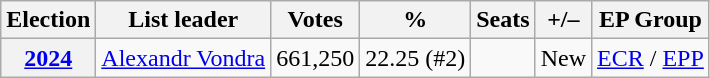<table class="wikitable" style="text-align:center;">
<tr>
<th>Election</th>
<th>List leader</th>
<th>Votes</th>
<th>%</th>
<th>Seats</th>
<th>+/–</th>
<th>EP Group</th>
</tr>
<tr>
<th><a href='#'>2024</a></th>
<td><a href='#'>Alexandr Vondra</a></td>
<td>661,250</td>
<td>22.25 (#2)</td>
<td></td>
<td>New</td>
<td><a href='#'>ECR</a> / <a href='#'>EPP</a></td>
</tr>
</table>
